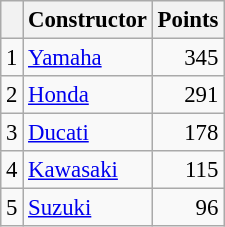<table class="wikitable" style="font-size: 95%;">
<tr>
<th></th>
<th>Constructor</th>
<th>Points</th>
</tr>
<tr>
<td align=center>1</td>
<td> <a href='#'>Yamaha</a></td>
<td align=right>345</td>
</tr>
<tr>
<td align=center>2</td>
<td> <a href='#'>Honda</a></td>
<td align=right>291</td>
</tr>
<tr>
<td align=center>3</td>
<td> <a href='#'>Ducati</a></td>
<td align=right>178</td>
</tr>
<tr>
<td align=center>4</td>
<td> <a href='#'>Kawasaki</a></td>
<td align=right>115</td>
</tr>
<tr>
<td align=center>5</td>
<td> <a href='#'>Suzuki</a></td>
<td align=right>96</td>
</tr>
</table>
